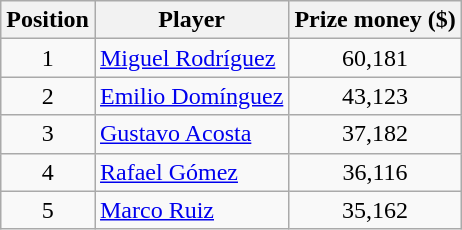<table class=wikitable>
<tr>
<th>Position</th>
<th>Player</th>
<th>Prize money ($)</th>
</tr>
<tr>
<td align=center>1</td>
<td> <a href='#'>Miguel Rodríguez</a></td>
<td align=center>60,181</td>
</tr>
<tr>
<td align=center>2</td>
<td> <a href='#'>Emilio Domínguez</a></td>
<td align=center>43,123</td>
</tr>
<tr>
<td align=center>3</td>
<td> <a href='#'>Gustavo Acosta</a></td>
<td align=center>37,182</td>
</tr>
<tr>
<td align=center>4</td>
<td> <a href='#'>Rafael Gómez</a></td>
<td align=center>36,116</td>
</tr>
<tr>
<td align=center>5</td>
<td> <a href='#'>Marco Ruiz</a></td>
<td align=center>35,162</td>
</tr>
</table>
